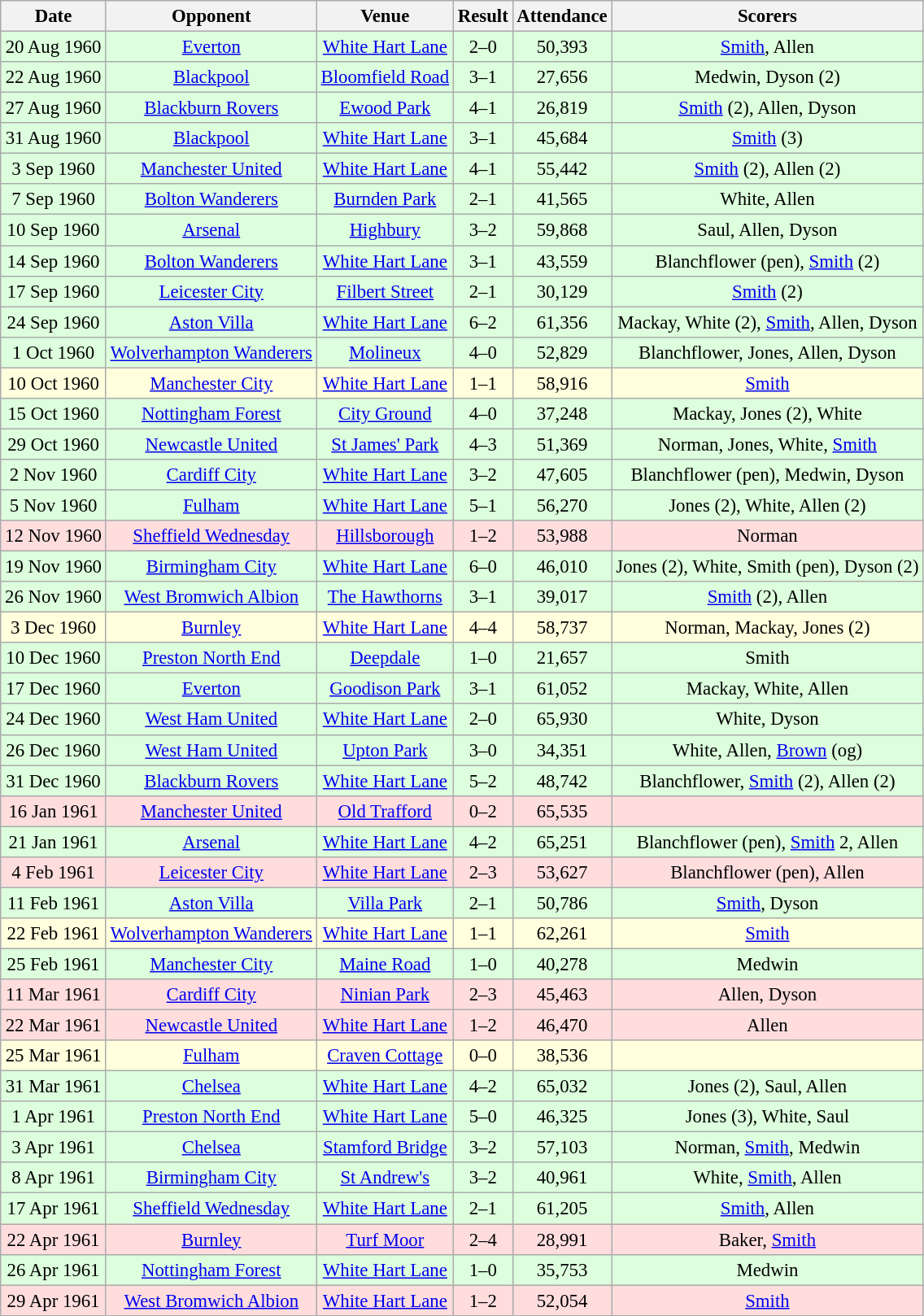<table class="wikitable sortable" style="font-size:95%; text-align:center">
<tr>
<th>Date</th>
<th>Opponent</th>
<th>Venue</th>
<th>Result</th>
<th>Attendance</th>
<th>Scorers</th>
</tr>
<tr bgcolor="#DDFFDD">
<td>20 Aug 1960</td>
<td><a href='#'>Everton</a></td>
<td><a href='#'>White Hart Lane</a></td>
<td>2–0</td>
<td>50,393</td>
<td><a href='#'>Smith</a>, Allen</td>
</tr>
<tr bgcolor="#DDFFDD">
<td>22 Aug 1960</td>
<td><a href='#'>Blackpool</a></td>
<td><a href='#'>Bloomfield Road</a></td>
<td>3–1</td>
<td>27,656</td>
<td>Medwin, Dyson (2)</td>
</tr>
<tr bgcolor="#DDFFDD">
<td>27 Aug 1960</td>
<td><a href='#'>Blackburn Rovers</a></td>
<td><a href='#'>Ewood Park</a></td>
<td>4–1</td>
<td>26,819</td>
<td><a href='#'>Smith</a> (2), Allen, Dyson</td>
</tr>
<tr bgcolor="#DDFFDD">
<td>31 Aug 1960</td>
<td><a href='#'>Blackpool</a></td>
<td><a href='#'>White Hart Lane</a></td>
<td>3–1</td>
<td>45,684</td>
<td><a href='#'>Smith</a> (3)</td>
</tr>
<tr bgcolor="#DDFFDD">
<td>3 Sep 1960</td>
<td><a href='#'>Manchester United</a></td>
<td><a href='#'>White Hart Lane</a></td>
<td>4–1</td>
<td>55,442</td>
<td><a href='#'>Smith</a> (2), Allen (2)</td>
</tr>
<tr bgcolor="#DDFFDD">
<td>7 Sep 1960</td>
<td><a href='#'>Bolton Wanderers</a></td>
<td><a href='#'>Burnden Park</a></td>
<td>2–1</td>
<td>41,565</td>
<td>White, Allen</td>
</tr>
<tr bgcolor="#DDFFDD">
<td>10 Sep 1960</td>
<td><a href='#'>Arsenal</a></td>
<td><a href='#'>Highbury</a></td>
<td>3–2</td>
<td>59,868</td>
<td>Saul, Allen, Dyson</td>
</tr>
<tr bgcolor="#DDFFDD">
<td>14 Sep 1960</td>
<td><a href='#'>Bolton Wanderers</a></td>
<td><a href='#'>White Hart Lane</a></td>
<td>3–1</td>
<td>43,559</td>
<td>Blanchflower (pen), <a href='#'>Smith</a> (2)</td>
</tr>
<tr bgcolor="#DDFFDD">
<td>17 Sep 1960</td>
<td><a href='#'>Leicester City</a></td>
<td><a href='#'>Filbert Street</a></td>
<td>2–1</td>
<td>30,129</td>
<td><a href='#'>Smith</a> (2)</td>
</tr>
<tr bgcolor="#DDFFDD">
<td>24 Sep 1960</td>
<td><a href='#'>Aston Villa</a></td>
<td><a href='#'>White Hart Lane</a></td>
<td>6–2</td>
<td>61,356</td>
<td>Mackay, White (2), <a href='#'>Smith</a>, Allen, Dyson</td>
</tr>
<tr bgcolor="#DDFFDD">
<td>1 Oct 1960</td>
<td><a href='#'>Wolverhampton Wanderers</a></td>
<td><a href='#'>Molineux</a></td>
<td>4–0</td>
<td>52,829</td>
<td>Blanchflower, Jones, Allen, Dyson</td>
</tr>
<tr bgcolor="#ffffdd">
<td>10 Oct 1960</td>
<td><a href='#'>Manchester City</a></td>
<td><a href='#'>White Hart Lane</a></td>
<td>1–1</td>
<td>58,916</td>
<td><a href='#'>Smith</a></td>
</tr>
<tr bgcolor="#DDFFDD">
<td>15 Oct 1960</td>
<td><a href='#'>Nottingham Forest</a></td>
<td><a href='#'>City Ground</a></td>
<td>4–0</td>
<td>37,248</td>
<td>Mackay, Jones (2), White</td>
</tr>
<tr bgcolor="#DDFFDD">
<td>29 Oct 1960</td>
<td><a href='#'>Newcastle United</a></td>
<td><a href='#'>St James' Park</a></td>
<td>4–3</td>
<td>51,369</td>
<td>Norman, Jones, White, <a href='#'>Smith</a></td>
</tr>
<tr bgcolor="#DDFFDD">
<td>2 Nov 1960</td>
<td><a href='#'>Cardiff City</a></td>
<td><a href='#'>White Hart Lane</a></td>
<td>3–2</td>
<td>47,605</td>
<td>Blanchflower (pen), Medwin, Dyson</td>
</tr>
<tr bgcolor="#DDFFDD">
<td>5 Nov 1960</td>
<td><a href='#'>Fulham</a></td>
<td><a href='#'>White Hart Lane</a></td>
<td>5–1</td>
<td>56,270</td>
<td>Jones (2), White, Allen (2)</td>
</tr>
<tr bgcolor="#FFDDDD">
<td>12 Nov 1960</td>
<td><a href='#'>Sheffield Wednesday</a></td>
<td><a href='#'>Hillsborough</a></td>
<td>1–2</td>
<td>53,988</td>
<td>Norman</td>
</tr>
<tr bgcolor="#DDFFDD">
<td>19 Nov 1960</td>
<td><a href='#'>Birmingham City</a></td>
<td><a href='#'>White Hart Lane</a></td>
<td>6–0</td>
<td>46,010</td>
<td>Jones (2), White, Smith (pen), Dyson (2)</td>
</tr>
<tr bgcolor="#DDFFDD">
<td>26 Nov 1960</td>
<td><a href='#'>West Bromwich Albion</a></td>
<td><a href='#'>The Hawthorns</a></td>
<td>3–1</td>
<td>39,017</td>
<td><a href='#'>Smith</a> (2), Allen</td>
</tr>
<tr bgcolor="#ffffdd">
<td>3 Dec 1960</td>
<td><a href='#'>Burnley</a></td>
<td><a href='#'>White Hart Lane</a></td>
<td>4–4</td>
<td>58,737</td>
<td>Norman, Mackay, Jones (2)</td>
</tr>
<tr bgcolor="#DDFFDD">
<td>10 Dec 1960</td>
<td><a href='#'>Preston North End</a></td>
<td><a href='#'>Deepdale</a></td>
<td>1–0</td>
<td>21,657</td>
<td>Smith</td>
</tr>
<tr bgcolor="#DDFFDD">
<td>17 Dec 1960</td>
<td><a href='#'>Everton</a></td>
<td><a href='#'>Goodison Park</a></td>
<td>3–1</td>
<td>61,052</td>
<td>Mackay, White, Allen</td>
</tr>
<tr bgcolor="#DDFFDD">
<td>24 Dec 1960</td>
<td><a href='#'>West Ham United</a></td>
<td><a href='#'>White Hart Lane</a></td>
<td>2–0</td>
<td>65,930</td>
<td>White, Dyson</td>
</tr>
<tr bgcolor="#DDFFDD">
<td>26 Dec 1960</td>
<td><a href='#'>West Ham United</a></td>
<td><a href='#'>Upton Park</a></td>
<td>3–0</td>
<td>34,351</td>
<td>White, Allen, <a href='#'>Brown</a> (og)</td>
</tr>
<tr bgcolor="#DDFFDD">
<td>31 Dec 1960</td>
<td><a href='#'>Blackburn Rovers</a></td>
<td><a href='#'>White Hart Lane</a></td>
<td>5–2</td>
<td>48,742</td>
<td>Blanchflower, <a href='#'>Smith</a> (2), Allen (2)</td>
</tr>
<tr bgcolor="#FFDDDD">
<td>16 Jan 1961</td>
<td><a href='#'>Manchester United</a></td>
<td><a href='#'>Old Trafford</a></td>
<td>0–2</td>
<td>65,535</td>
<td></td>
</tr>
<tr bgcolor="#DDFFDD">
<td>21 Jan 1961</td>
<td><a href='#'>Arsenal</a></td>
<td><a href='#'>White Hart Lane</a></td>
<td>4–2</td>
<td>65,251</td>
<td>Blanchflower (pen), <a href='#'>Smith</a> 2, Allen</td>
</tr>
<tr bgcolor="#FFDDDD">
<td>4 Feb 1961</td>
<td><a href='#'>Leicester City</a></td>
<td><a href='#'>White Hart Lane</a></td>
<td>2–3</td>
<td>53,627</td>
<td>Blanchflower (pen), Allen</td>
</tr>
<tr bgcolor="#DDFFDD">
<td>11 Feb 1961</td>
<td><a href='#'>Aston Villa</a></td>
<td><a href='#'>Villa Park</a></td>
<td>2–1</td>
<td>50,786</td>
<td><a href='#'>Smith</a>, Dyson</td>
</tr>
<tr bgcolor="#ffffdd">
<td>22 Feb 1961</td>
<td><a href='#'>Wolverhampton Wanderers</a></td>
<td><a href='#'>White Hart Lane</a></td>
<td>1–1</td>
<td>62,261</td>
<td><a href='#'>Smith</a></td>
</tr>
<tr bgcolor="#DDFFDD">
<td>25 Feb 1961</td>
<td><a href='#'>Manchester City</a></td>
<td><a href='#'>Maine Road</a></td>
<td>1–0</td>
<td>40,278</td>
<td>Medwin</td>
</tr>
<tr bgcolor="#FFDDDD">
<td>11 Mar 1961</td>
<td><a href='#'>Cardiff City</a></td>
<td><a href='#'>Ninian Park</a></td>
<td>2–3</td>
<td>45,463</td>
<td>Allen, Dyson</td>
</tr>
<tr bgcolor="#FFDDDD">
<td>22 Mar 1961</td>
<td><a href='#'>Newcastle United</a></td>
<td><a href='#'>White Hart Lane</a></td>
<td>1–2</td>
<td>46,470</td>
<td>Allen</td>
</tr>
<tr bgcolor="#ffffdd">
<td>25 Mar 1961</td>
<td><a href='#'>Fulham</a></td>
<td><a href='#'>Craven Cottage</a></td>
<td>0–0</td>
<td>38,536</td>
<td></td>
</tr>
<tr bgcolor="#DDFFDD">
<td>31 Mar 1961</td>
<td><a href='#'>Chelsea</a></td>
<td><a href='#'>White Hart Lane</a></td>
<td>4–2</td>
<td>65,032</td>
<td>Jones (2), Saul, Allen</td>
</tr>
<tr bgcolor="#DDFFDD">
<td>1 Apr 1961</td>
<td><a href='#'>Preston North End</a></td>
<td><a href='#'>White Hart Lane</a></td>
<td>5–0</td>
<td>46,325</td>
<td>Jones (3), White, Saul</td>
</tr>
<tr bgcolor="#DDFFDD">
<td>3 Apr 1961</td>
<td><a href='#'>Chelsea</a></td>
<td><a href='#'>Stamford Bridge</a></td>
<td>3–2</td>
<td>57,103</td>
<td>Norman, <a href='#'>Smith</a>, Medwin</td>
</tr>
<tr bgcolor="#DDFFDD">
<td>8 Apr 1961</td>
<td><a href='#'>Birmingham City</a></td>
<td><a href='#'>St Andrew's</a></td>
<td>3–2</td>
<td>40,961</td>
<td>White, <a href='#'>Smith</a>, Allen</td>
</tr>
<tr bgcolor="#DDFFDD">
<td>17 Apr 1961</td>
<td><a href='#'>Sheffield Wednesday</a></td>
<td><a href='#'>White Hart Lane</a></td>
<td>2–1</td>
<td>61,205</td>
<td><a href='#'>Smith</a>, Allen</td>
</tr>
<tr bgcolor="#FFDDDD">
<td>22 Apr 1961</td>
<td><a href='#'>Burnley</a></td>
<td><a href='#'>Turf Moor</a></td>
<td>2–4</td>
<td>28,991</td>
<td>Baker, <a href='#'>Smith</a></td>
</tr>
<tr bgcolor="#DDFFDD">
<td>26 Apr 1961</td>
<td><a href='#'>Nottingham Forest</a></td>
<td><a href='#'>White Hart Lane</a></td>
<td>1–0</td>
<td>35,753</td>
<td>Medwin</td>
</tr>
<tr bgcolor="#FFDDDD">
<td>29 Apr 1961</td>
<td><a href='#'>West Bromwich Albion</a></td>
<td><a href='#'>White Hart Lane</a></td>
<td>1–2</td>
<td>52,054</td>
<td><a href='#'>Smith</a></td>
</tr>
</table>
